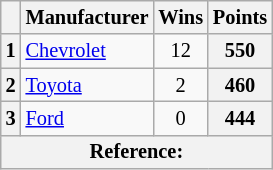<table class="wikitable" style="font-size:85%; text-align:center;">
<tr>
<th></th>
<th>Manufacturer</th>
<th>Wins</th>
<th>Points</th>
</tr>
<tr>
<th>1</th>
<td align=left><a href='#'>Chevrolet</a></td>
<td>12</td>
<th>550</th>
</tr>
<tr>
<th>2</th>
<td align=left><a href='#'>Toyota</a></td>
<td>2</td>
<th>460</th>
</tr>
<tr>
<th>3</th>
<td align=left><a href='#'>Ford</a></td>
<td>0</td>
<th>444</th>
</tr>
<tr>
<th colspan="34">Reference:</th>
</tr>
</table>
